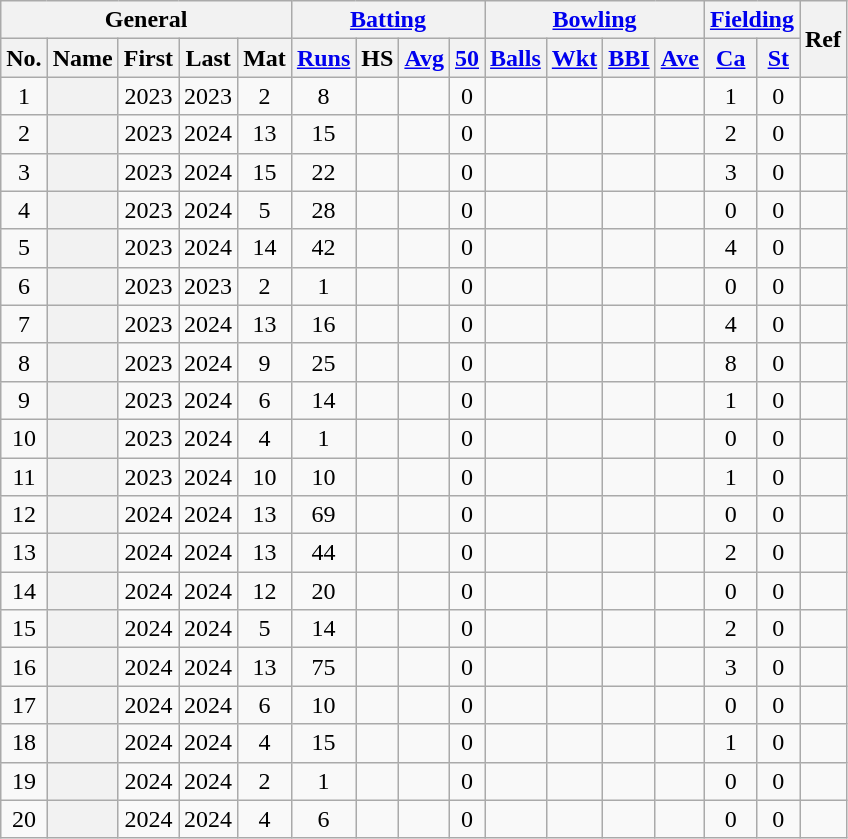<table class="wikitable plainrowheaders sortable">
<tr align="center">
<th scope="col" colspan=5 class="unsortable">General</th>
<th scope="col" colspan=4 class="unsortable"><a href='#'>Batting</a></th>
<th scope="col" colspan=4 class="unsortable"><a href='#'>Bowling</a></th>
<th scope="col" colspan=2 class="unsortable"><a href='#'>Fielding</a></th>
<th scope="col" rowspan=2 class="unsortable">Ref</th>
</tr>
<tr align="center">
<th scope="col">No.</th>
<th scope="col">Name</th>
<th scope="col">First</th>
<th scope="col">Last</th>
<th scope="col">Mat</th>
<th scope="col"><a href='#'>Runs</a></th>
<th scope="col">HS</th>
<th scope="col"><a href='#'>Avg</a></th>
<th scope="col"><a href='#'>50</a></th>
<th scope="col"><a href='#'>Balls</a></th>
<th scope="col"><a href='#'>Wkt</a></th>
<th scope="col"><a href='#'>BBI</a></th>
<th scope="col"><a href='#'>Ave</a></th>
<th scope="col"><a href='#'>Ca</a></th>
<th scope="col"><a href='#'>St</a></th>
</tr>
<tr align="center">
<td>1</td>
<th scope="row"></th>
<td>2023</td>
<td>2023</td>
<td>2</td>
<td>8</td>
<td></td>
<td></td>
<td>0</td>
<td></td>
<td></td>
<td></td>
<td></td>
<td>1</td>
<td>0</td>
<td></td>
</tr>
<tr align="center">
<td>2</td>
<th scope="row"></th>
<td>2023</td>
<td>2024</td>
<td>13</td>
<td>15</td>
<td></td>
<td></td>
<td>0</td>
<td></td>
<td></td>
<td></td>
<td></td>
<td>2</td>
<td>0</td>
<td></td>
</tr>
<tr align="center">
<td>3</td>
<th scope="row"></th>
<td>2023</td>
<td>2024</td>
<td>15</td>
<td>22</td>
<td></td>
<td></td>
<td>0</td>
<td></td>
<td></td>
<td></td>
<td></td>
<td>3</td>
<td>0</td>
<td></td>
</tr>
<tr align="center">
<td>4</td>
<th scope="row"></th>
<td>2023</td>
<td>2024</td>
<td>5</td>
<td>28</td>
<td></td>
<td></td>
<td>0</td>
<td></td>
<td></td>
<td></td>
<td></td>
<td>0</td>
<td>0</td>
<td></td>
</tr>
<tr align="center">
<td>5</td>
<th scope="row"></th>
<td>2023</td>
<td>2024</td>
<td>14</td>
<td>42</td>
<td></td>
<td></td>
<td>0</td>
<td></td>
<td></td>
<td></td>
<td></td>
<td>4</td>
<td>0</td>
<td></td>
</tr>
<tr align="center">
<td>6</td>
<th scope="row"></th>
<td>2023</td>
<td>2023</td>
<td>2</td>
<td>1</td>
<td></td>
<td></td>
<td>0</td>
<td></td>
<td></td>
<td></td>
<td></td>
<td>0</td>
<td>0</td>
<td></td>
</tr>
<tr align="center">
<td>7</td>
<th scope="row"></th>
<td>2023</td>
<td>2024</td>
<td>13</td>
<td>16</td>
<td></td>
<td></td>
<td>0</td>
<td></td>
<td></td>
<td></td>
<td></td>
<td>4</td>
<td>0</td>
<td></td>
</tr>
<tr align="center">
<td>8</td>
<th scope="row"></th>
<td>2023</td>
<td>2024</td>
<td>9</td>
<td>25</td>
<td></td>
<td></td>
<td>0</td>
<td></td>
<td></td>
<td></td>
<td></td>
<td>8</td>
<td>0</td>
<td></td>
</tr>
<tr align="center">
<td>9</td>
<th scope="row"></th>
<td>2023</td>
<td>2024</td>
<td>6</td>
<td>14</td>
<td></td>
<td></td>
<td>0</td>
<td></td>
<td></td>
<td></td>
<td></td>
<td>1</td>
<td>0</td>
<td></td>
</tr>
<tr align="center">
<td>10</td>
<th scope="row"></th>
<td>2023</td>
<td>2024</td>
<td>4</td>
<td>1</td>
<td></td>
<td></td>
<td>0</td>
<td></td>
<td></td>
<td></td>
<td></td>
<td>0</td>
<td>0</td>
<td></td>
</tr>
<tr align="center">
<td>11</td>
<th scope="row"></th>
<td>2023</td>
<td>2024</td>
<td>10</td>
<td>10</td>
<td></td>
<td></td>
<td>0</td>
<td></td>
<td></td>
<td></td>
<td></td>
<td>1</td>
<td>0</td>
<td></td>
</tr>
<tr align="center">
<td>12</td>
<th scope="row"></th>
<td>2024</td>
<td>2024</td>
<td>13</td>
<td>69</td>
<td></td>
<td></td>
<td>0</td>
<td></td>
<td></td>
<td></td>
<td></td>
<td>0</td>
<td>0</td>
<td></td>
</tr>
<tr align="center">
<td>13</td>
<th scope="row"></th>
<td>2024</td>
<td>2024</td>
<td>13</td>
<td>44</td>
<td></td>
<td></td>
<td>0</td>
<td></td>
<td></td>
<td></td>
<td></td>
<td>2</td>
<td>0</td>
<td></td>
</tr>
<tr align="center">
<td>14</td>
<th scope="row"></th>
<td>2024</td>
<td>2024</td>
<td>12</td>
<td>20</td>
<td></td>
<td></td>
<td>0</td>
<td></td>
<td></td>
<td></td>
<td></td>
<td>0</td>
<td>0</td>
<td></td>
</tr>
<tr align="center">
<td>15</td>
<th scope="row"></th>
<td>2024</td>
<td>2024</td>
<td>5</td>
<td>14</td>
<td></td>
<td></td>
<td>0</td>
<td></td>
<td></td>
<td></td>
<td></td>
<td>2</td>
<td>0</td>
<td></td>
</tr>
<tr align="center">
<td>16</td>
<th scope="row"></th>
<td>2024</td>
<td>2024</td>
<td>13</td>
<td>75</td>
<td></td>
<td></td>
<td>0</td>
<td></td>
<td></td>
<td></td>
<td></td>
<td>3</td>
<td>0</td>
<td></td>
</tr>
<tr align="center">
<td>17</td>
<th scope="row"></th>
<td>2024</td>
<td>2024</td>
<td>6</td>
<td>10</td>
<td></td>
<td></td>
<td>0</td>
<td></td>
<td></td>
<td></td>
<td></td>
<td>0</td>
<td>0</td>
<td></td>
</tr>
<tr align="center">
<td>18</td>
<th scope="row"></th>
<td>2024</td>
<td>2024</td>
<td>4</td>
<td>15</td>
<td></td>
<td></td>
<td>0</td>
<td></td>
<td></td>
<td></td>
<td></td>
<td>1</td>
<td>0</td>
<td></td>
</tr>
<tr align="center">
<td>19</td>
<th scope="row"></th>
<td>2024</td>
<td>2024</td>
<td>2</td>
<td>1</td>
<td></td>
<td></td>
<td>0</td>
<td></td>
<td></td>
<td></td>
<td></td>
<td>0</td>
<td>0</td>
<td></td>
</tr>
<tr align="center">
<td>20</td>
<th scope="row"></th>
<td>2024</td>
<td>2024</td>
<td>4</td>
<td>6</td>
<td></td>
<td></td>
<td>0</td>
<td></td>
<td></td>
<td></td>
<td></td>
<td>0</td>
<td>0</td>
<td></td>
</tr>
</table>
